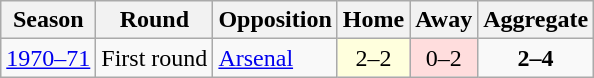<table class="wikitable">
<tr>
<th>Season</th>
<th>Round</th>
<th>Opposition</th>
<th>Home</th>
<th>Away</th>
<th>Aggregate</th>
</tr>
<tr>
<td><a href='#'>1970–71</a></td>
<td>First round</td>
<td> <a href='#'>Arsenal</a></td>
<td style="text-align:center; background:#ffd;">2–2</td>
<td style="text-align:center; background:#fdd;">0–2</td>
<td style="text-align:center;"><strong>2–4</strong></td>
</tr>
</table>
